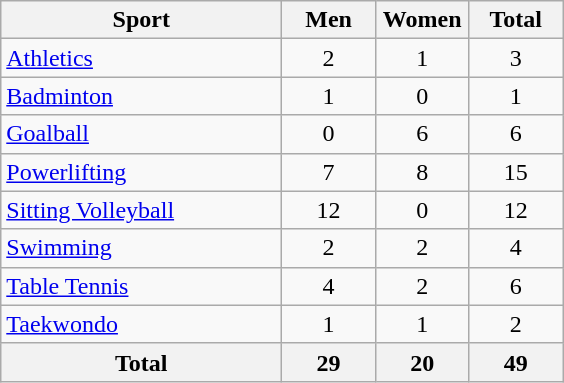<table class="wikitable sortable" style="text-align:center;">
<tr>
<th width=180>Sport</th>
<th width=55>Men</th>
<th width=55>Women</th>
<th width=55>Total</th>
</tr>
<tr>
<td align=left><a href='#'>Athletics</a></td>
<td>2</td>
<td>1</td>
<td>3</td>
</tr>
<tr>
<td align=left><a href='#'>Badminton</a></td>
<td>1</td>
<td>0</td>
<td>1</td>
</tr>
<tr>
<td align=left><a href='#'>Goalball</a></td>
<td>0</td>
<td>6</td>
<td>6</td>
</tr>
<tr>
<td align=left><a href='#'>Powerlifting</a></td>
<td>7</td>
<td>8</td>
<td>15</td>
</tr>
<tr>
<td align=left><a href='#'>Sitting Volleyball</a></td>
<td>12</td>
<td>0</td>
<td>12</td>
</tr>
<tr>
<td align=left><a href='#'>Swimming</a></td>
<td>2</td>
<td>2</td>
<td>4</td>
</tr>
<tr>
<td align=left><a href='#'>Table Tennis</a></td>
<td>4</td>
<td>2</td>
<td>6</td>
</tr>
<tr>
<td align=left><a href='#'>Taekwondo</a></td>
<td>1</td>
<td>1</td>
<td>2</td>
</tr>
<tr class="sortbottom">
<th>Total</th>
<th>29</th>
<th>20</th>
<th>49</th>
</tr>
</table>
